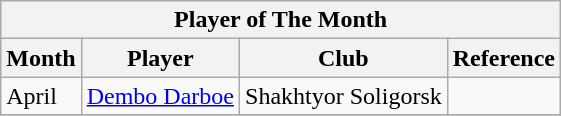<table class="wikitable collapsible collapsed">
<tr>
<th colspan="5">Player of The Month</th>
</tr>
<tr>
<th>Month</th>
<th>Player</th>
<th>Club</th>
<th>Reference</th>
</tr>
<tr>
<td>April</td>
<td> <a href='#'>Dembo Darboe</a></td>
<td>Shakhtyor Soligorsk</td>
<td align=center></td>
</tr>
<tr>
</tr>
</table>
